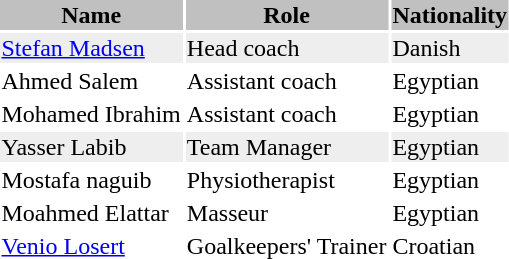<table class="toccolours">
<tr>
<th style="background:silver;">Name</th>
<th style="background:silver;">Role</th>
<th style="background:silver;">Nationality</th>
</tr>
<tr style="background:#eee;">
<td><a href='#'>Stefan Madsen</a></td>
<td>Head coach</td>
<td> Danish</td>
</tr>
<tr>
<td>Ahmed Salem</td>
<td>Assistant coach</td>
<td> Egyptian</td>
</tr>
<tr>
<td>Mohamed Ibrahim</td>
<td>Assistant coach</td>
<td> Egyptian</td>
</tr>
<tr style="background:#eee;">
<td>Yasser Labib</td>
<td>Team Manager</td>
<td> Egyptian</td>
</tr>
<tr>
<td>Mostafa naguib</td>
<td>Physiotherapist</td>
<td> Egyptian</td>
</tr>
<tr>
<td>Moahmed Elattar</td>
<td>Masseur</td>
<td> Egyptian</td>
</tr>
<tr>
<td><a href='#'>Venio Losert</a></td>
<td>Goalkeepers' Trainer</td>
<td> Croatian</td>
</tr>
<tr>
</tr>
</table>
